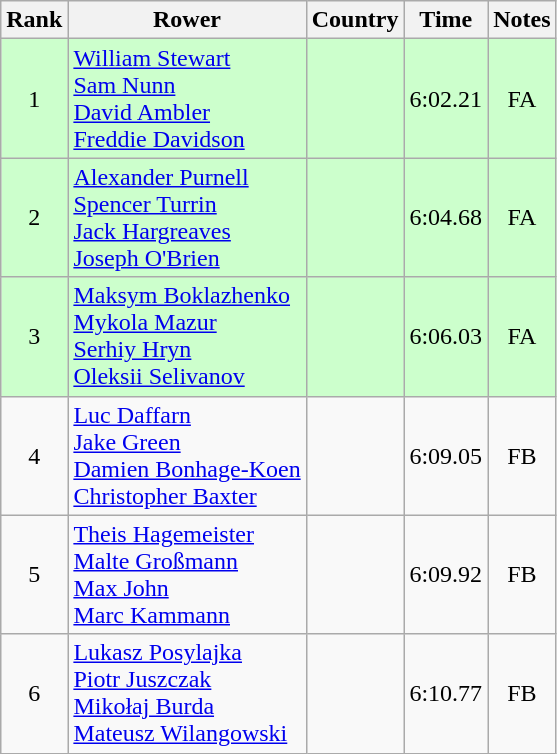<table class="wikitable" style="text-align:center">
<tr>
<th>Rank</th>
<th>Rower</th>
<th>Country</th>
<th>Time</th>
<th>Notes</th>
</tr>
<tr bgcolor=ccffcc>
<td>1</td>
<td align="left"><a href='#'>William Stewart</a><br><a href='#'>Sam Nunn</a><br><a href='#'>David Ambler</a><br><a href='#'>Freddie Davidson</a></td>
<td align="left"></td>
<td>6:02.21</td>
<td>FA</td>
</tr>
<tr bgcolor=ccffcc>
<td>2</td>
<td align="left"><a href='#'>Alexander Purnell</a><br><a href='#'>Spencer Turrin</a><br><a href='#'>Jack Hargreaves</a><br><a href='#'>Joseph O'Brien</a></td>
<td align="left"></td>
<td>6:04.68</td>
<td>FA</td>
</tr>
<tr bgcolor=ccffcc>
<td>3</td>
<td align="left"><a href='#'>Maksym Boklazhenko</a><br><a href='#'>Mykola Mazur</a><br><a href='#'>Serhiy Hryn</a><br><a href='#'>Oleksii Selivanov</a></td>
<td align="left"></td>
<td>6:06.03</td>
<td>FA</td>
</tr>
<tr>
<td>4</td>
<td align="left"><a href='#'>Luc Daffarn</a><br><a href='#'>Jake Green</a><br><a href='#'>Damien Bonhage-Koen</a><br><a href='#'>Christopher Baxter</a></td>
<td align="left"></td>
<td>6:09.05</td>
<td>FB</td>
</tr>
<tr>
<td>5</td>
<td align="left"><a href='#'>Theis Hagemeister</a><br><a href='#'>Malte Großmann</a><br><a href='#'>Max John</a><br><a href='#'>Marc Kammann</a></td>
<td align="left"></td>
<td>6:09.92</td>
<td>FB</td>
</tr>
<tr>
<td>6</td>
<td align="left"><a href='#'>Lukasz Posylajka</a><br><a href='#'>Piotr Juszczak</a><br><a href='#'>Mikołaj Burda</a><br><a href='#'>Mateusz Wilangowski</a></td>
<td align="left"></td>
<td>6:10.77</td>
<td>FB</td>
</tr>
</table>
